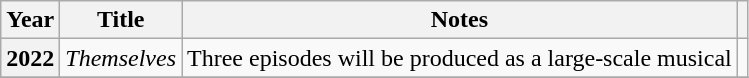<table class="wikitable plainrowheaders">
<tr>
<th scope="col">Year</th>
<th scope="col">Title</th>
<th scope="col">Notes</th>
<th scope="col" class="unsortable"></th>
</tr>
<tr>
<th scope="row">2022</th>
<td><em>Themselves</em></td>
<td>Three episodes will be produced as a large-scale musical</td>
<td style="text-align:center"></td>
</tr>
<tr>
</tr>
</table>
